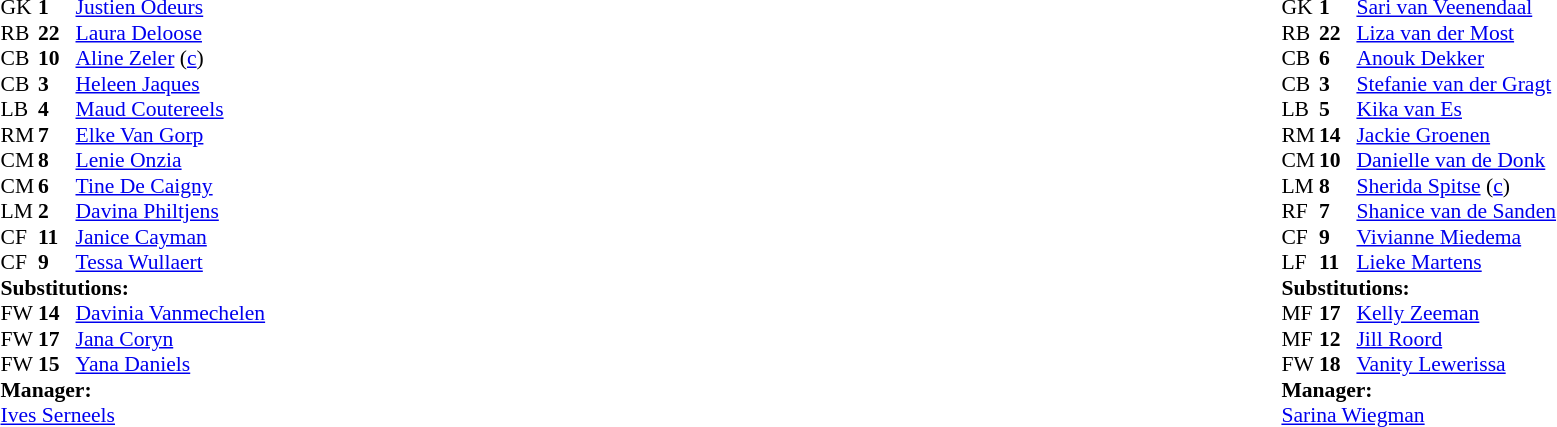<table width="100%">
<tr>
<td valign="top" width="50%"><br><table style="font-size: 90%" cellspacing="0" cellpadding="0">
<tr>
<th width="25"></th>
<th width="25"></th>
</tr>
<tr>
<td>GK</td>
<td><strong>1</strong></td>
<td><a href='#'>Justien Odeurs</a></td>
</tr>
<tr>
<td>RB</td>
<td><strong>22</strong></td>
<td><a href='#'>Laura Deloose</a></td>
<td></td>
</tr>
<tr>
<td>CB</td>
<td><strong>10</strong></td>
<td><a href='#'>Aline Zeler</a> (<a href='#'>c</a>)</td>
</tr>
<tr>
<td>CB</td>
<td><strong>3</strong></td>
<td><a href='#'>Heleen Jaques</a></td>
</tr>
<tr>
<td>LB</td>
<td><strong>4</strong></td>
<td><a href='#'>Maud Coutereels</a></td>
<td></td>
<td></td>
</tr>
<tr>
<td>RM</td>
<td><strong>7</strong></td>
<td><a href='#'>Elke Van Gorp</a></td>
<td></td>
<td></td>
</tr>
<tr>
<td>CM</td>
<td><strong>8</strong></td>
<td><a href='#'>Lenie Onzia</a></td>
<td></td>
<td></td>
</tr>
<tr>
<td>CM</td>
<td><strong>6</strong></td>
<td><a href='#'>Tine De Caigny</a></td>
</tr>
<tr>
<td>LM</td>
<td><strong>2</strong></td>
<td><a href='#'>Davina Philtjens</a></td>
</tr>
<tr>
<td>CF</td>
<td><strong>11</strong></td>
<td><a href='#'>Janice Cayman</a></td>
</tr>
<tr>
<td>CF</td>
<td><strong>9</strong></td>
<td><a href='#'>Tessa Wullaert</a></td>
</tr>
<tr>
<td colspan=3><strong>Substitutions:</strong></td>
</tr>
<tr>
<td>FW</td>
<td><strong>14</strong></td>
<td><a href='#'>Davinia Vanmechelen</a></td>
<td></td>
<td></td>
</tr>
<tr>
<td>FW</td>
<td><strong>17</strong></td>
<td><a href='#'>Jana Coryn</a></td>
<td></td>
<td></td>
</tr>
<tr>
<td>FW</td>
<td><strong>15</strong></td>
<td><a href='#'>Yana Daniels</a></td>
<td></td>
<td></td>
</tr>
<tr>
<td colspan=3><strong>Manager:</strong></td>
</tr>
<tr>
<td colspan=3><a href='#'>Ives Serneels</a></td>
</tr>
</table>
</td>
<td valign="top"></td>
<td valign="top" width="50%"><br><table style="font-size: 90%" cellspacing="0" cellpadding="0" align="center">
<tr>
<th width="25"></th>
<th width="25"></th>
</tr>
<tr>
<td>GK</td>
<td><strong>1</strong></td>
<td><a href='#'>Sari van Veenendaal</a></td>
</tr>
<tr>
<td>RB</td>
<td><strong>22</strong></td>
<td><a href='#'>Liza van der Most</a></td>
</tr>
<tr>
<td>CB</td>
<td><strong>6</strong></td>
<td><a href='#'>Anouk Dekker</a></td>
<td></td>
</tr>
<tr>
<td>CB</td>
<td><strong>3</strong></td>
<td><a href='#'>Stefanie van der Gragt</a></td>
<td></td>
</tr>
<tr>
<td>LB</td>
<td><strong>5</strong></td>
<td><a href='#'>Kika van Es</a></td>
</tr>
<tr>
<td>RM</td>
<td><strong>14</strong></td>
<td><a href='#'>Jackie Groenen</a></td>
<td></td>
<td></td>
</tr>
<tr>
<td>CM</td>
<td><strong>10</strong></td>
<td><a href='#'>Danielle van de Donk</a></td>
<td></td>
<td></td>
</tr>
<tr>
<td>LM</td>
<td><strong>8</strong></td>
<td><a href='#'>Sherida Spitse</a> (<a href='#'>c</a>)</td>
</tr>
<tr>
<td>RF</td>
<td><strong>7</strong></td>
<td><a href='#'>Shanice van de Sanden</a></td>
</tr>
<tr>
<td>CF</td>
<td><strong>9</strong></td>
<td><a href='#'>Vivianne Miedema</a></td>
<td></td>
<td></td>
</tr>
<tr>
<td>LF</td>
<td><strong>11</strong></td>
<td><a href='#'>Lieke Martens</a></td>
</tr>
<tr>
<td colspan=3><strong>Substitutions:</strong></td>
</tr>
<tr>
<td>MF</td>
<td><strong>17</strong></td>
<td><a href='#'>Kelly Zeeman</a></td>
<td></td>
<td></td>
</tr>
<tr>
<td>MF</td>
<td><strong>12</strong></td>
<td><a href='#'>Jill Roord</a></td>
<td></td>
<td></td>
</tr>
<tr>
<td>FW</td>
<td><strong>18</strong></td>
<td><a href='#'>Vanity Lewerissa</a></td>
<td></td>
<td></td>
</tr>
<tr>
<td colspan=3><strong>Manager:</strong></td>
</tr>
<tr>
<td colspan=3><a href='#'>Sarina Wiegman</a></td>
</tr>
</table>
</td>
</tr>
</table>
